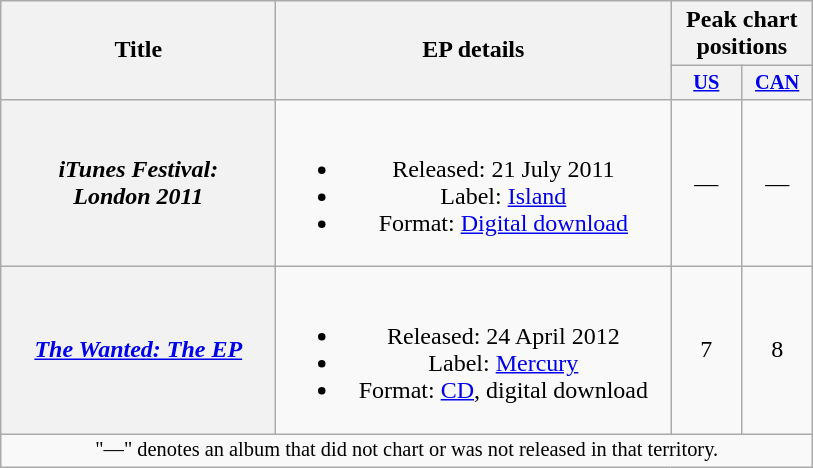<table class="wikitable plainrowheaders" style="text-align:center;">
<tr>
<th scope="col" rowspan="2" style="width:11em;">Title</th>
<th scope="col" rowspan="2" style="width:16em;">EP details</th>
<th scope="col" colspan="2">Peak chart positions</th>
</tr>
<tr>
<th scope="col" style="width:3em;font-size:85%;"><a href='#'>US</a><br></th>
<th scope="col" style="width:3em;font-size:85%;"><a href='#'>CAN</a><br></th>
</tr>
<tr>
<th scope="row"><em>iTunes Festival:<br>London 2011</em></th>
<td><br><ul><li>Released: 21 July 2011</li><li>Label: <a href='#'>Island</a></li><li>Format: <a href='#'>Digital download</a></li></ul></td>
<td>—</td>
<td>—</td>
</tr>
<tr>
<th scope="row"><em><a href='#'>The Wanted: The EP</a></em></th>
<td><br><ul><li>Released: 24 April 2012</li><li>Label: <a href='#'>Mercury</a></li><li>Format: <a href='#'>CD</a>, digital download</li></ul></td>
<td>7</td>
<td>8</td>
</tr>
<tr>
<td colspan="14" style="font-size:85%">"—" denotes an album that did not chart or was not released in that territory.</td>
</tr>
</table>
